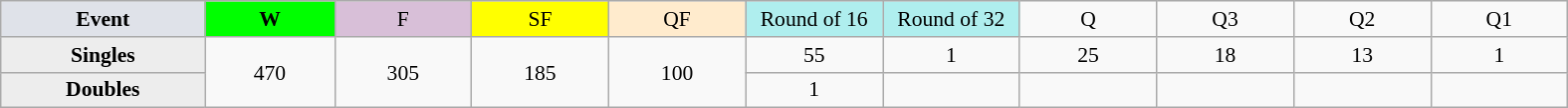<table class=wikitable style=font-size:90%;text-align:center>
<tr>
<td style="width:130px; background:#dfe2e9;"><strong>Event</strong></td>
<td style="width:80px; background:lime;"><strong>W</strong></td>
<td style="width:85px; background:thistle;">F</td>
<td style="width:85px; background:#ff0;">SF</td>
<td style="width:85px; background:#ffebcd;">QF</td>
<td style="width:85px; background:#afeeee;">Round of 16</td>
<td style="width:85px; background:#afeeee;">Round of 32</td>
<td width=85>Q</td>
<td width=85>Q3</td>
<td width=85>Q2</td>
<td width=85>Q1</td>
</tr>
<tr>
<th style="background:#ededed;">Singles</th>
<td rowspan=2>470</td>
<td rowspan=2>305</td>
<td rowspan=2>185</td>
<td rowspan=2>100</td>
<td>55</td>
<td>1</td>
<td>25</td>
<td>18</td>
<td>13</td>
<td>1</td>
</tr>
<tr>
<th style="background:#ededed;">Doubles</th>
<td>1</td>
<td></td>
<td></td>
<td></td>
<td></td>
<td></td>
</tr>
</table>
